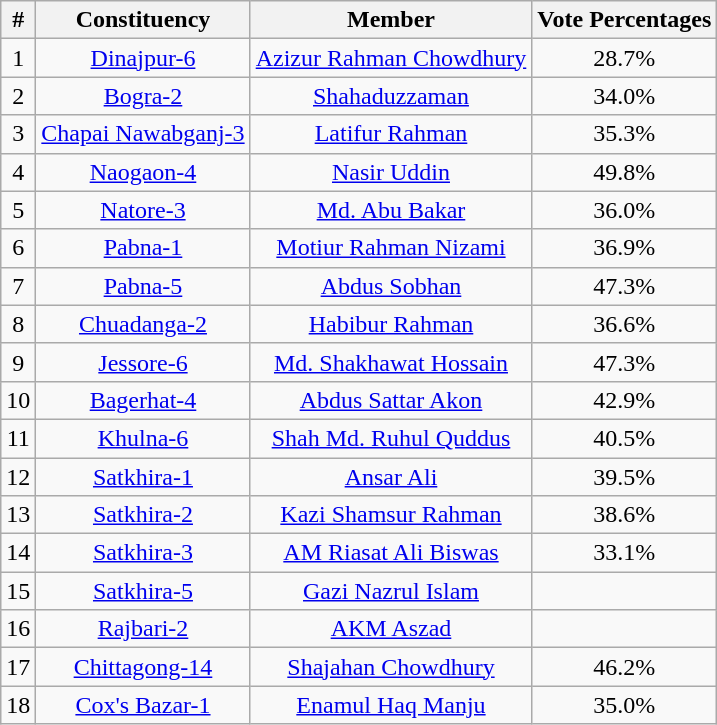<table class="wikitable sortable" style="text-align:center;">
<tr>
<th>#</th>
<th>Constituency</th>
<th>Member</th>
<th>Vote Percentages</th>
</tr>
<tr>
<td>1</td>
<td><a href='#'>Dinajpur-6</a></td>
<td><a href='#'>Azizur Rahman Chowdhury</a></td>
<td>28.7%</td>
</tr>
<tr>
<td>2</td>
<td><a href='#'>Bogra-2</a></td>
<td><a href='#'>Shahaduzzaman</a></td>
<td>34.0%</td>
</tr>
<tr>
<td>3</td>
<td><a href='#'>Chapai Nawabganj-3</a></td>
<td><a href='#'>Latifur Rahman</a></td>
<td>35.3%</td>
</tr>
<tr>
<td>4</td>
<td><a href='#'>Naogaon-4</a></td>
<td><a href='#'>Nasir Uddin</a></td>
<td>49.8%</td>
</tr>
<tr>
<td>5</td>
<td><a href='#'>Natore-3</a></td>
<td><a href='#'>Md. Abu Bakar</a></td>
<td>36.0%</td>
</tr>
<tr>
<td>6</td>
<td><a href='#'>Pabna-1</a></td>
<td><a href='#'>Motiur Rahman Nizami</a></td>
<td>36.9%</td>
</tr>
<tr>
<td>7</td>
<td><a href='#'>Pabna-5</a></td>
<td><a href='#'>Abdus Sobhan</a></td>
<td>47.3%</td>
</tr>
<tr>
<td>8</td>
<td><a href='#'>Chuadanga-2</a></td>
<td><a href='#'>Habibur Rahman</a></td>
<td>36.6%</td>
</tr>
<tr>
<td>9</td>
<td><a href='#'>Jessore-6</a></td>
<td><a href='#'>Md. Shakhawat Hossain</a></td>
<td>47.3%</td>
</tr>
<tr>
<td>10</td>
<td><a href='#'>Bagerhat-4</a></td>
<td><a href='#'>Abdus Sattar Akon</a></td>
<td>42.9%</td>
</tr>
<tr>
<td>11</td>
<td><a href='#'>Khulna-6</a></td>
<td><a href='#'>Shah Md. Ruhul Quddus</a></td>
<td>40.5%</td>
</tr>
<tr>
<td>12</td>
<td><a href='#'>Satkhira-1</a></td>
<td><a href='#'>Ansar Ali</a></td>
<td>39.5%</td>
</tr>
<tr>
<td>13</td>
<td><a href='#'>Satkhira-2</a></td>
<td><a href='#'>Kazi Shamsur Rahman</a></td>
<td>38.6%</td>
</tr>
<tr>
<td>14</td>
<td><a href='#'>Satkhira-3</a></td>
<td><a href='#'>AM Riasat Ali Biswas</a></td>
<td>33.1%</td>
</tr>
<tr>
<td>15</td>
<td><a href='#'>Satkhira-5</a></td>
<td><a href='#'>Gazi Nazrul Islam</a></td>
<td></td>
</tr>
<tr>
<td>16</td>
<td><a href='#'>Rajbari-2</a></td>
<td><a href='#'>AKM Aszad</a></td>
<td></td>
</tr>
<tr>
<td>17</td>
<td><a href='#'>Chittagong-14</a></td>
<td><a href='#'>Shajahan Chowdhury</a></td>
<td>46.2%</td>
</tr>
<tr>
<td>18</td>
<td><a href='#'>Cox's Bazar-1</a></td>
<td><a href='#'>Enamul Haq Manju</a></td>
<td>35.0%</td>
</tr>
</table>
